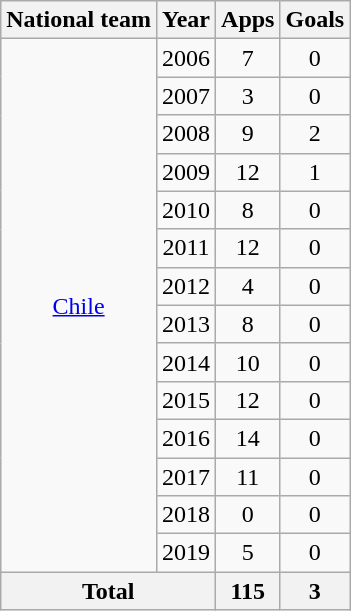<table class="wikitable" style="text-align:center">
<tr>
<th>National team</th>
<th>Year</th>
<th>Apps</th>
<th>Goals</th>
</tr>
<tr>
<td rowspan="14"><a href='#'>Chile</a></td>
<td>2006</td>
<td>7</td>
<td>0</td>
</tr>
<tr>
<td>2007</td>
<td>3</td>
<td>0</td>
</tr>
<tr>
<td>2008</td>
<td>9</td>
<td>2</td>
</tr>
<tr>
<td>2009</td>
<td>12</td>
<td>1</td>
</tr>
<tr>
<td>2010</td>
<td>8</td>
<td>0</td>
</tr>
<tr>
<td>2011</td>
<td>12</td>
<td>0</td>
</tr>
<tr>
<td>2012</td>
<td>4</td>
<td>0</td>
</tr>
<tr>
<td>2013</td>
<td>8</td>
<td>0</td>
</tr>
<tr>
<td>2014</td>
<td>10</td>
<td>0</td>
</tr>
<tr>
<td>2015</td>
<td>12</td>
<td>0</td>
</tr>
<tr>
<td>2016</td>
<td>14</td>
<td>0</td>
</tr>
<tr>
<td>2017</td>
<td>11</td>
<td>0</td>
</tr>
<tr>
<td>2018</td>
<td>0</td>
<td>0</td>
</tr>
<tr>
<td>2019</td>
<td>5</td>
<td>0</td>
</tr>
<tr>
<th colspan="2">Total</th>
<th>115</th>
<th>3</th>
</tr>
</table>
